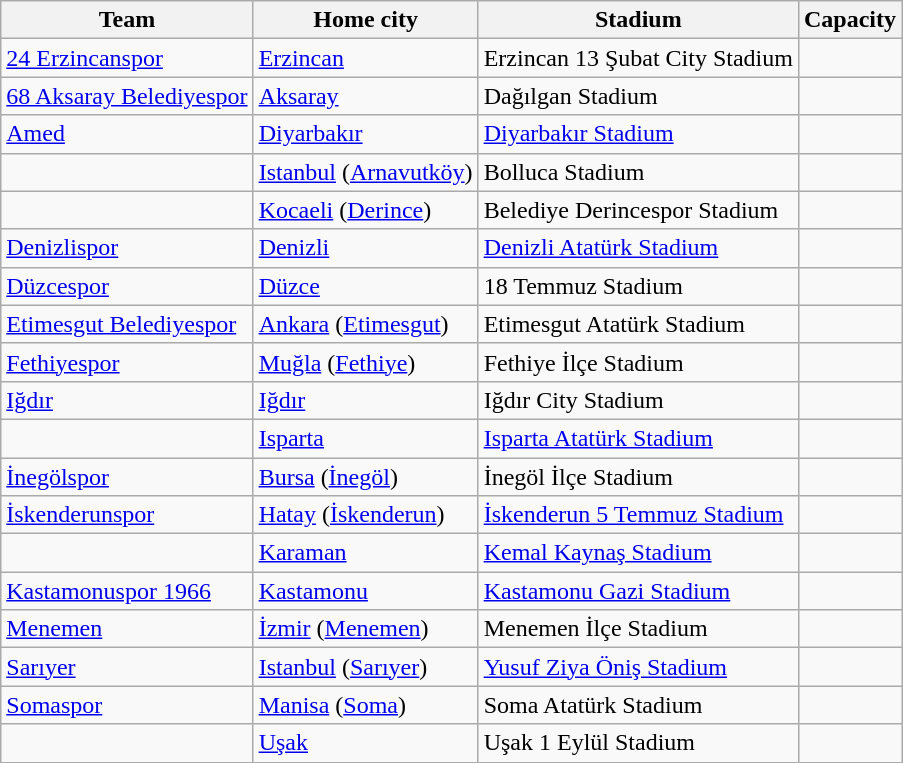<table class="wikitable sortable" style="text-align: left;">
<tr>
<th>Team</th>
<th>Home city</th>
<th>Stadium</th>
<th>Capacity</th>
</tr>
<tr>
<td><a href='#'>24 Erzincanspor</a></td>
<td><a href='#'>Erzincan</a></td>
<td>Erzincan 13 Şubat City Stadium</td>
<td align=center></td>
</tr>
<tr>
<td><a href='#'>68 Aksaray Belediyespor</a></td>
<td><a href='#'>Aksaray</a></td>
<td>Dağılgan Stadium</td>
<td align=center></td>
</tr>
<tr>
<td><a href='#'>Amed</a></td>
<td><a href='#'>Diyarbakır</a></td>
<td><a href='#'>Diyarbakır Stadium</a></td>
<td align=center></td>
</tr>
<tr>
<td></td>
<td><a href='#'>Istanbul</a> (<a href='#'>Arnavutköy</a>)</td>
<td>Bolluca Stadium</td>
<td align=center></td>
</tr>
<tr>
<td></td>
<td><a href='#'>Kocaeli</a> (<a href='#'>Derince</a>)</td>
<td>Belediye Derincespor Stadium</td>
<td align=center></td>
</tr>
<tr>
<td><a href='#'>Denizlispor</a></td>
<td><a href='#'>Denizli</a></td>
<td><a href='#'>Denizli Atatürk Stadium</a></td>
<td align="center"></td>
</tr>
<tr>
<td><a href='#'>Düzcespor</a></td>
<td><a href='#'>Düzce</a></td>
<td>18 Temmuz Stadium</td>
<td align=center></td>
</tr>
<tr>
<td><a href='#'>Etimesgut Belediyespor</a></td>
<td><a href='#'>Ankara</a> (<a href='#'>Etimesgut</a>)</td>
<td>Etimesgut Atatürk Stadium</td>
<td align=center></td>
</tr>
<tr>
<td><a href='#'>Fethiyespor</a></td>
<td><a href='#'>Muğla</a> (<a href='#'>Fethiye</a>)</td>
<td>Fethiye İlçe Stadium</td>
<td align=center></td>
</tr>
<tr>
<td><a href='#'>Iğdır</a></td>
<td><a href='#'>Iğdır</a></td>
<td>Iğdır City Stadium</td>
<td align=center></td>
</tr>
<tr>
<td></td>
<td><a href='#'>Isparta</a></td>
<td><a href='#'>Isparta Atatürk Stadium</a></td>
<td align=center></td>
</tr>
<tr>
<td><a href='#'>İnegölspor</a></td>
<td><a href='#'>Bursa</a> (<a href='#'>İnegöl</a>)</td>
<td>İnegöl İlçe Stadium</td>
<td align=center></td>
</tr>
<tr>
<td><a href='#'>İskenderunspor</a></td>
<td><a href='#'>Hatay</a> (<a href='#'>İskenderun</a>)</td>
<td><a href='#'>İskenderun 5 Temmuz Stadium</a></td>
<td align=center></td>
</tr>
<tr>
<td></td>
<td><a href='#'>Karaman</a></td>
<td><a href='#'>Kemal Kaynaş Stadium</a></td>
<td align=center></td>
</tr>
<tr>
<td><a href='#'>Kastamonuspor 1966</a></td>
<td><a href='#'>Kastamonu</a></td>
<td><a href='#'>Kastamonu Gazi Stadium</a></td>
<td align=center></td>
</tr>
<tr>
<td><a href='#'>Menemen</a></td>
<td><a href='#'>İzmir</a> (<a href='#'>Menemen</a>)</td>
<td>Menemen İlçe Stadium</td>
<td align=center></td>
</tr>
<tr>
<td><a href='#'>Sarıyer</a></td>
<td><a href='#'>Istanbul</a> (<a href='#'>Sarıyer</a>)</td>
<td><a href='#'>Yusuf Ziya Öniş Stadium</a></td>
<td align=center></td>
</tr>
<tr>
<td><a href='#'>Somaspor</a></td>
<td><a href='#'>Manisa</a> (<a href='#'>Soma</a>)</td>
<td>Soma Atatürk Stadium</td>
<td align=center></td>
</tr>
<tr>
<td></td>
<td><a href='#'>Uşak</a></td>
<td>Uşak 1 Eylül Stadium</td>
<td align=center></td>
</tr>
</table>
